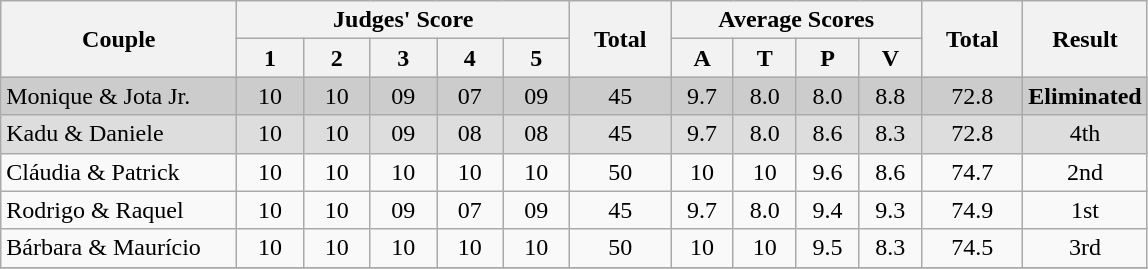<table class="wikitable" style="text-align:center;">
<tr>
<th rowspan=2 width="150">Couple</th>
<th colspan=5 width="180">Judges' Score</th>
<th rowspan=2 width="060">Total</th>
<th colspan=4 width="160">Average Scores</th>
<th rowspan=2 width="060">Total</th>
<th rowspan=2 width="060">Result</th>
</tr>
<tr>
<th width="37">1</th>
<th width="37">2</th>
<th width="37">3</th>
<th width="37">4</th>
<th width="37">5</th>
<th>A</th>
<th>T</th>
<th>P</th>
<th>V</th>
</tr>
<tr bgcolor="CCCCCC">
<td align="left">Monique & Jota Jr.</td>
<td>10</td>
<td>10</td>
<td>09</td>
<td>07</td>
<td>09</td>
<td>45</td>
<td>9.7</td>
<td>8.0</td>
<td>8.0</td>
<td>8.8</td>
<td>72.8</td>
<td><strong>Eliminated</strong></td>
</tr>
<tr bgcolor="DDDDDD">
<td align="left">Kadu & Daniele</td>
<td>10</td>
<td>10</td>
<td>09</td>
<td>08</td>
<td>08</td>
<td>45</td>
<td>9.7</td>
<td>8.0</td>
<td>8.6</td>
<td>8.3</td>
<td>72.8</td>
<td>4th</td>
</tr>
<tr>
<td align="left">Cláudia & Patrick</td>
<td>10</td>
<td>10</td>
<td>10</td>
<td>10</td>
<td>10</td>
<td>50</td>
<td>10</td>
<td>10</td>
<td>9.6</td>
<td>8.6</td>
<td>74.7</td>
<td>2nd</td>
</tr>
<tr>
<td align="left">Rodrigo & Raquel</td>
<td>10</td>
<td>10</td>
<td>09</td>
<td>07</td>
<td>09</td>
<td>45</td>
<td>9.7</td>
<td>8.0</td>
<td>9.4</td>
<td>9.3</td>
<td>74.9</td>
<td>1st</td>
</tr>
<tr>
<td align="left">Bárbara & Maurício</td>
<td>10</td>
<td>10</td>
<td>10</td>
<td>10</td>
<td>10</td>
<td>50</td>
<td>10</td>
<td>10</td>
<td>9.5</td>
<td>8.3</td>
<td>74.5</td>
<td>3rd</td>
</tr>
<tr>
</tr>
</table>
